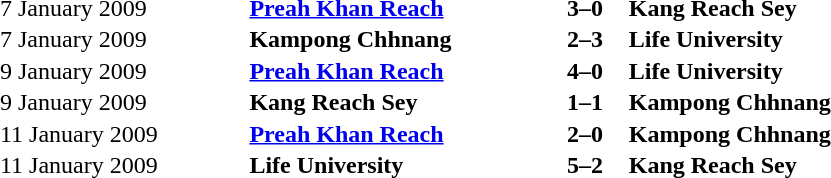<table width=50% cellspacing=1>
<tr>
<th></th>
<th></th>
<th></th>
</tr>
<tr>
<td>7 January 2009</td>
<td align=left><strong><a href='#'>Preah Khan Reach</a></strong></td>
<td align=left><strong>3–0</strong></td>
<td><strong>Kang Reach Sey</strong></td>
</tr>
<tr>
<td>7 January 2009</td>
<td align=left><strong>Kampong Chhnang</strong></td>
<td align=left><strong>2–3</strong></td>
<td><strong>Life University</strong></td>
</tr>
<tr>
<td>9 January 2009</td>
<td align=left><strong><a href='#'>Preah Khan Reach</a></strong></td>
<td align=left><strong>4–0</strong></td>
<td><strong>Life University</strong></td>
</tr>
<tr>
<td>9 January 2009</td>
<td align=left><strong>Kang Reach Sey</strong></td>
<td align=left><strong>1–1</strong></td>
<td><strong>Kampong Chhnang</strong></td>
</tr>
<tr>
<td>11 January 2009</td>
<td align=left><strong><a href='#'>Preah Khan Reach</a></strong></td>
<td align=left><strong>2–0</strong></td>
<td><strong>Kampong Chhnang</strong></td>
</tr>
<tr>
<td>11 January 2009</td>
<td align=left><strong>Life University</strong></td>
<td align=left><strong>5–2</strong></td>
<td><strong>Kang Reach Sey</strong></td>
</tr>
</table>
